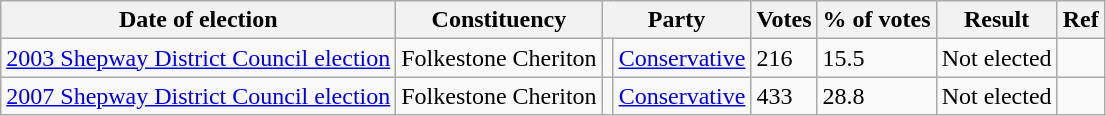<table class="wikitable">
<tr>
<th>Date of election</th>
<th>Constituency</th>
<th colspan="2">Party</th>
<th>Votes</th>
<th>% of votes</th>
<th>Result</th>
<th>Ref</th>
</tr>
<tr>
<td><a href='#'>2003 Shepway District Council election</a></td>
<td>Folkestone Cheriton</td>
<td></td>
<td><a href='#'>Conservative</a></td>
<td>216</td>
<td>15.5</td>
<td>Not elected</td>
<td></td>
</tr>
<tr>
<td><a href='#'>2007 Shepway District Council election</a></td>
<td>Folkestone Cheriton</td>
<td></td>
<td><a href='#'>Conservative</a></td>
<td>433</td>
<td>28.8</td>
<td>Not elected</td>
<td></td>
</tr>
</table>
